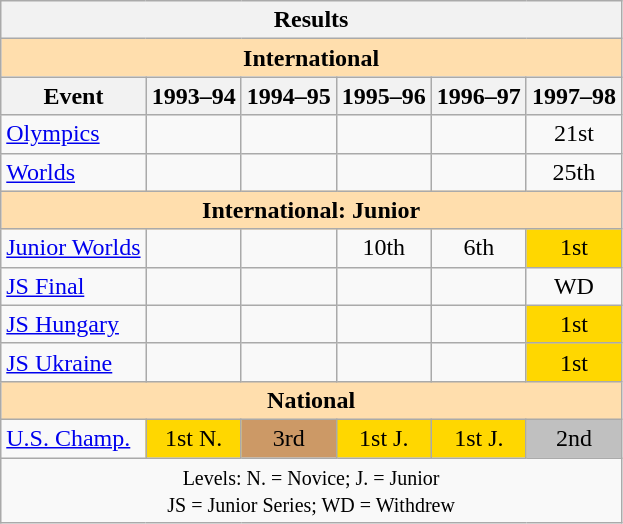<table class="wikitable" style="text-align:center">
<tr>
<th colspan=6 align=center><strong>Results</strong></th>
</tr>
<tr>
<th style="background-color: #ffdead; " colspan=6 align=center><strong>International</strong></th>
</tr>
<tr>
<th>Event</th>
<th>1993–94</th>
<th>1994–95</th>
<th>1995–96</th>
<th>1996–97</th>
<th>1997–98</th>
</tr>
<tr>
<td align=left><a href='#'>Olympics</a></td>
<td></td>
<td></td>
<td></td>
<td></td>
<td>21st</td>
</tr>
<tr>
<td align=left><a href='#'>Worlds</a></td>
<td></td>
<td></td>
<td></td>
<td></td>
<td>25th</td>
</tr>
<tr>
<th style="background-color: #ffdead; " colspan=6 align=center><strong>International: Junior</strong></th>
</tr>
<tr>
<td align=left><a href='#'>Junior Worlds</a></td>
<td></td>
<td></td>
<td>10th</td>
<td>6th</td>
<td bgcolor=gold>1st</td>
</tr>
<tr>
<td align=left><a href='#'>JS Final</a></td>
<td></td>
<td></td>
<td></td>
<td></td>
<td>WD</td>
</tr>
<tr>
<td align=left><a href='#'>JS Hungary</a></td>
<td></td>
<td></td>
<td></td>
<td></td>
<td bgcolor=gold>1st</td>
</tr>
<tr>
<td align=left><a href='#'>JS Ukraine</a></td>
<td></td>
<td></td>
<td></td>
<td></td>
<td bgcolor=gold>1st</td>
</tr>
<tr>
<th style="background-color: #ffdead; " colspan=6 align=center><strong>National</strong></th>
</tr>
<tr>
<td align=left><a href='#'>U.S. Champ.</a></td>
<td bgcolor=gold>1st N.</td>
<td bgcolor=cc9966>3rd</td>
<td bgcolor=gold>1st J.</td>
<td bgcolor=gold>1st J.</td>
<td bgcolor=silver>2nd</td>
</tr>
<tr>
<td colspan=6 align=center><small> Levels: N. = Novice; J. = Junior <br> JS = Junior Series; WD = Withdrew </small></td>
</tr>
</table>
